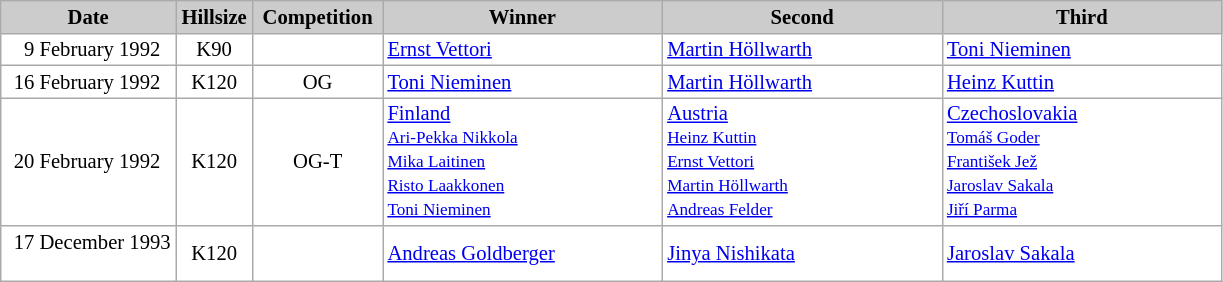<table class="wikitable plainrowheaders" style="background:#fff; font-size:86%; line-height:15px; border:grey solid 1px; border-collapse:collapse;">
<tr style="background:#ccc; text-align:center;">
<th style="background:#ccc;" width="110">Date</th>
<th style="background:#ccc;" width="45">Hillsize</th>
<th style="background:#ccc;" width="80">Competition</th>
<th style="background:#ccc;" width="180">Winner</th>
<th style="background:#ccc;" width="180">Second</th>
<th style="background:#ccc;" width="180">Third</th>
</tr>
<tr>
<td align=right>9 February 1992  </td>
<td align=center>K90</td>
<td align=center></td>
<td> <a href='#'>Ernst Vettori</a></td>
<td> <a href='#'>Martin Höllwarth</a></td>
<td> <a href='#'>Toni Nieminen</a></td>
</tr>
<tr>
<td align=right>16 February 1992  </td>
<td align=center>K120</td>
<td align=center>OG</td>
<td> <a href='#'>Toni Nieminen</a></td>
<td> <a href='#'>Martin Höllwarth</a></td>
<td> <a href='#'>Heinz Kuttin</a></td>
</tr>
<tr>
<td align=right>20 February 1992  </td>
<td align=center>K120</td>
<td align=center>OG-T</td>
<td> <a href='#'>Finland</a><br><small><a href='#'>Ari-Pekka Nikkola</a></small><br><small><a href='#'>Mika Laitinen</a></small><br><small><a href='#'>Risto Laakkonen</a></small><br><small><a href='#'>Toni Nieminen</a></small></td>
<td> <a href='#'>Austria</a><br><small><a href='#'>Heinz Kuttin</a></small><br><small><a href='#'>Ernst Vettori</a></small><br><small><a href='#'>Martin Höllwarth</a></small><br><small><a href='#'>Andreas Felder</a></small></td>
<td> <a href='#'>Czechoslovakia</a><br><small><a href='#'>Tomáš Goder</a></small><br><small><a href='#'>František Jež</a></small><br><small><a href='#'>Jaroslav Sakala</a></small><br><small><a href='#'>Jiří Parma</a></small></td>
</tr>
<tr>
<td align=right>17 December 1993  </td>
<td align=center>K120</td>
<td align=center></td>
<td> <a href='#'>Andreas Goldberger</a></td>
<td> <a href='#'>Jinya Nishikata</a></td>
<td> <a href='#'>Jaroslav Sakala</a></td>
</tr>
</table>
